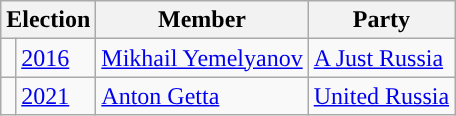<table class="wikitable">
<tr>
<th colspan="2">Election</th>
<th>Member</th>
<th>Party</th>
</tr>
<tr>
<td style="background-color: "></td>
<td><a href='#'>2016</a></td>
<td><a href='#'>Mikhail Yemelyanov</a></td>
<td><a href='#'>A Just Russia</a></td>
</tr>
<tr>
<td style="background-color: "></td>
<td><a href='#'>2021</a></td>
<td><a href='#'>Anton Getta</a></td>
<td><a href='#'>United Russia</a></td>
</tr>
</table>
